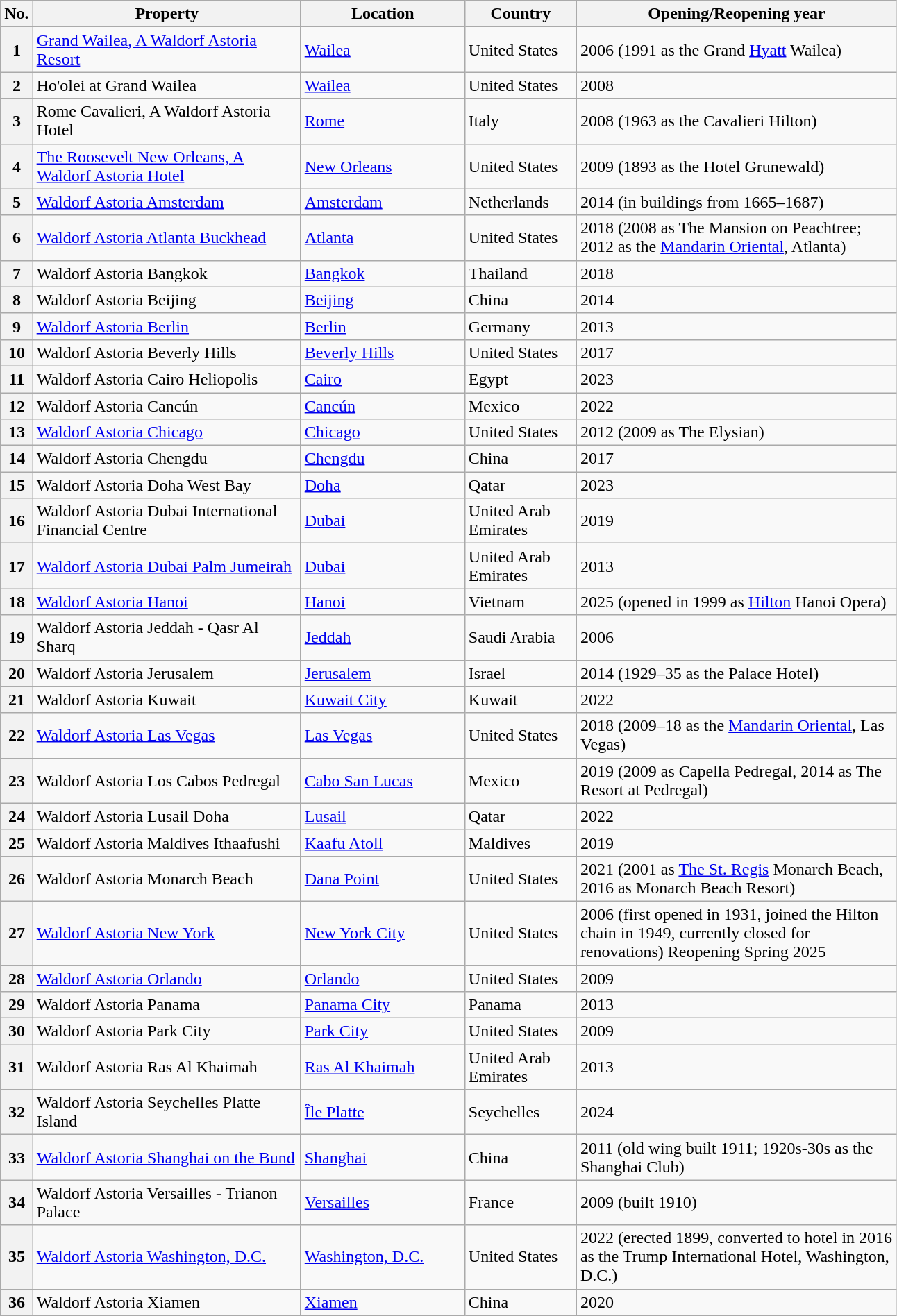<table class="wikitable sortable">
<tr>
<th style="width:10px;">No.</th>
<th style="width:250px;">Property</th>
<th style="width:150px;">Location</th>
<th style="width:100px;">Country</th>
<th style="width:300px;">Opening/Reopening year</th>
</tr>
<tr>
<th>1</th>
<td><a href='#'>Grand Wailea, A Waldorf Astoria Resort</a></td>
<td><a href='#'>Wailea</a></td>
<td>United States</td>
<td>2006 (1991 as the Grand <a href='#'>Hyatt</a> Wailea)</td>
</tr>
<tr>
<th>2</th>
<td>Ho'olei at Grand Wailea</td>
<td><a href='#'>Wailea</a></td>
<td>United States</td>
<td>2008</td>
</tr>
<tr>
<th>3</th>
<td>Rome Cavalieri, A Waldorf Astoria Hotel</td>
<td><a href='#'>Rome</a></td>
<td>Italy</td>
<td>2008 (1963 as the Cavalieri Hilton)</td>
</tr>
<tr>
<th>4</th>
<td><a href='#'>The Roosevelt New Orleans, A Waldorf Astoria Hotel</a></td>
<td><a href='#'>New Orleans</a></td>
<td>United States</td>
<td>2009 (1893 as the Hotel Grunewald)</td>
</tr>
<tr>
<th>5</th>
<td><a href='#'>Waldorf Astoria Amsterdam</a></td>
<td><a href='#'>Amsterdam</a></td>
<td>Netherlands</td>
<td>2014 (in buildings from 1665–1687)</td>
</tr>
<tr>
<th>6</th>
<td><a href='#'>Waldorf Astoria Atlanta Buckhead</a></td>
<td><a href='#'>Atlanta</a></td>
<td>United States</td>
<td>2018 (2008 as The Mansion on Peachtree; 2012 as the <a href='#'>Mandarin Oriental</a>, Atlanta)</td>
</tr>
<tr>
<th>7</th>
<td>Waldorf Astoria Bangkok</td>
<td><a href='#'>Bangkok</a></td>
<td>Thailand</td>
<td>2018</td>
</tr>
<tr>
<th>8</th>
<td>Waldorf Astoria Beijing</td>
<td><a href='#'>Beijing</a></td>
<td>China</td>
<td>2014</td>
</tr>
<tr>
<th>9</th>
<td><a href='#'>Waldorf Astoria Berlin</a></td>
<td><a href='#'>Berlin</a></td>
<td>Germany</td>
<td>2013</td>
</tr>
<tr>
<th>10</th>
<td>Waldorf Astoria Beverly Hills</td>
<td><a href='#'>Beverly Hills</a></td>
<td>United States</td>
<td>2017</td>
</tr>
<tr>
<th>11</th>
<td>Waldorf Astoria Cairo Heliopolis</td>
<td><a href='#'>Cairo</a></td>
<td>Egypt</td>
<td>2023</td>
</tr>
<tr>
<th>12</th>
<td>Waldorf Astoria Cancún</td>
<td><a href='#'>Cancún</a></td>
<td>Mexico</td>
<td>2022</td>
</tr>
<tr>
<th>13</th>
<td><a href='#'>Waldorf Astoria Chicago</a></td>
<td><a href='#'>Chicago</a></td>
<td>United States</td>
<td>2012 (2009 as The Elysian)</td>
</tr>
<tr>
<th>14</th>
<td>Waldorf Astoria Chengdu</td>
<td><a href='#'>Chengdu</a></td>
<td>China</td>
<td>2017</td>
</tr>
<tr>
<th>15</th>
<td>Waldorf Astoria Doha West Bay</td>
<td><a href='#'>Doha</a></td>
<td>Qatar</td>
<td>2023</td>
</tr>
<tr>
<th>16</th>
<td>Waldorf Astoria Dubai International Financial Centre</td>
<td><a href='#'>Dubai</a></td>
<td>United Arab Emirates</td>
<td>2019</td>
</tr>
<tr>
<th>17</th>
<td><a href='#'>Waldorf Astoria Dubai Palm Jumeirah</a></td>
<td><a href='#'>Dubai</a></td>
<td>United Arab Emirates</td>
<td>2013</td>
</tr>
<tr>
<th>18</th>
<td><a href='#'>Waldorf Astoria Hanoi</a></td>
<td><a href='#'>Hanoi</a></td>
<td>Vietnam</td>
<td>2025 (opened in 1999 as <a href='#'>Hilton</a> Hanoi Opera)</td>
</tr>
<tr>
<th>19</th>
<td>Waldorf Astoria Jeddah - Qasr Al Sharq</td>
<td><a href='#'>Jeddah</a></td>
<td>Saudi Arabia</td>
<td>2006</td>
</tr>
<tr>
<th>20</th>
<td>Waldorf Astoria Jerusalem</td>
<td><a href='#'>Jerusalem</a></td>
<td>Israel</td>
<td>2014 (1929–35 as the Palace Hotel)</td>
</tr>
<tr>
<th>21</th>
<td>Waldorf Astoria Kuwait</td>
<td><a href='#'>Kuwait City</a></td>
<td>Kuwait</td>
<td>2022</td>
</tr>
<tr>
<th>22</th>
<td><a href='#'>Waldorf Astoria Las Vegas</a></td>
<td><a href='#'>Las Vegas</a></td>
<td>United States</td>
<td>2018 (2009–18 as the <a href='#'>Mandarin Oriental</a>, Las Vegas)</td>
</tr>
<tr>
<th>23</th>
<td>Waldorf Astoria Los Cabos Pedregal</td>
<td><a href='#'>Cabo San Lucas</a></td>
<td>Mexico</td>
<td>2019 (2009 as Capella Pedregal, 2014 as The Resort at Pedregal)</td>
</tr>
<tr>
<th>24</th>
<td>Waldorf Astoria Lusail Doha</td>
<td><a href='#'>Lusail</a></td>
<td>Qatar</td>
<td>2022</td>
</tr>
<tr>
<th>25</th>
<td>Waldorf Astoria Maldives Ithaafushi</td>
<td><a href='#'>Kaafu Atoll</a></td>
<td>Maldives</td>
<td>2019</td>
</tr>
<tr>
<th>26</th>
<td>Waldorf Astoria Monarch Beach</td>
<td><a href='#'>Dana Point</a></td>
<td>United States</td>
<td>2021 (2001 as <a href='#'>The St. Regis</a> Monarch Beach, 2016 as Monarch Beach Resort)</td>
</tr>
<tr>
<th>27</th>
<td><a href='#'>Waldorf Astoria New York</a></td>
<td><a href='#'>New York City</a></td>
<td>United States</td>
<td>2006 (first opened in 1931, joined the Hilton chain in 1949, currently closed for renovations) Reopening Spring 2025</td>
</tr>
<tr>
<th>28</th>
<td><a href='#'>Waldorf Astoria Orlando</a></td>
<td><a href='#'>Orlando</a></td>
<td>United States</td>
<td>2009</td>
</tr>
<tr>
<th>29</th>
<td>Waldorf Astoria Panama</td>
<td><a href='#'>Panama City</a></td>
<td>Panama</td>
<td>2013</td>
</tr>
<tr>
<th>30</th>
<td>Waldorf Astoria Park City</td>
<td><a href='#'>Park City</a></td>
<td>United States</td>
<td>2009</td>
</tr>
<tr>
<th>31</th>
<td>Waldorf Astoria Ras Al Khaimah</td>
<td><a href='#'>Ras Al Khaimah</a></td>
<td>United Arab Emirates</td>
<td>2013</td>
</tr>
<tr>
<th>32</th>
<td>Waldorf Astoria Seychelles Platte Island</td>
<td><a href='#'>Île Platte</a></td>
<td>Seychelles</td>
<td>2024</td>
</tr>
<tr>
<th>33</th>
<td><a href='#'>Waldorf Astoria Shanghai on the Bund</a></td>
<td><a href='#'>Shanghai</a></td>
<td>China</td>
<td>2011 (old wing built 1911; 1920s-30s as the Shanghai Club)</td>
</tr>
<tr>
<th>34</th>
<td>Waldorf Astoria Versailles - Trianon Palace</td>
<td><a href='#'>Versailles</a></td>
<td>France</td>
<td>2009 (built 1910)</td>
</tr>
<tr>
<th>35</th>
<td><a href='#'>Waldorf Astoria Washington, D.C.</a></td>
<td><a href='#'>Washington, D.C.</a></td>
<td>United States</td>
<td>2022 (erected 1899, converted to hotel in 2016 as the Trump International Hotel, Washington, D.C.)</td>
</tr>
<tr>
<th>36</th>
<td>Waldorf Astoria Xiamen</td>
<td><a href='#'>Xiamen</a></td>
<td>China</td>
<td>2020</td>
</tr>
</table>
